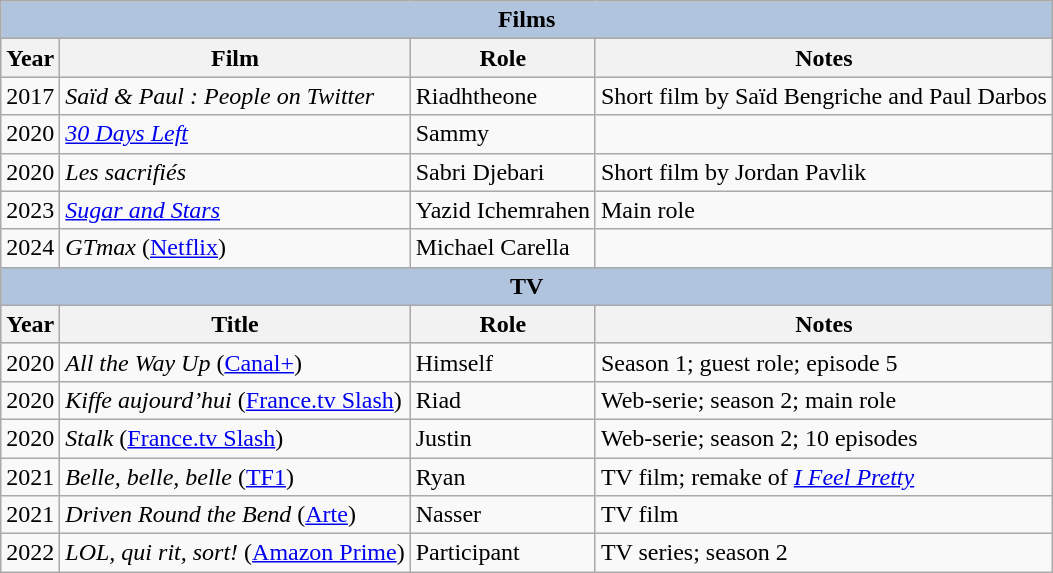<table class="wikitable">
<tr>
<th colspan="4" style="background: LightSteelBlue;">Films</th>
</tr>
<tr style="background:#ccc; text-align:center;">
<th>Year</th>
<th>Film</th>
<th>Role</th>
<th>Notes</th>
</tr>
<tr>
<td>2017</td>
<td><em>Saïd & Paul : People on Twitter</em></td>
<td>Riadhtheone</td>
<td>Short film by Saïd Bengriche and Paul Darbos</td>
</tr>
<tr>
<td>2020</td>
<td><em><a href='#'>30 Days Left</a></em></td>
<td>Sammy</td>
<td></td>
</tr>
<tr>
<td>2020</td>
<td><em>Les sacrifiés</em></td>
<td>Sabri Djebari</td>
<td>Short film by Jordan Pavlik</td>
</tr>
<tr>
<td>2023</td>
<td><em><a href='#'>Sugar and Stars</a></em></td>
<td>Yazid Ichemrahen</td>
<td>Main role</td>
</tr>
<tr>
<td>2024</td>
<td><em>GTmax</em> (<a href='#'>Netflix</a>)</td>
<td>Michael Carella</td>
<td></td>
</tr>
<tr style="background:#ccc; text-align:center;">
<th colspan="4" style="background: LightSteelBlue;">TV</th>
</tr>
<tr style="background:#ccc; text-align:center;">
<th>Year</th>
<th>Title</th>
<th>Role</th>
<th>Notes</th>
</tr>
<tr>
<td>2020</td>
<td><em>All the Way Up</em> (<a href='#'>Canal+</a>)</td>
<td>Himself</td>
<td>Season 1; guest role; episode 5</td>
</tr>
<tr>
<td>2020</td>
<td><em>Kiffe aujourd’hui</em> (<a href='#'>France.tv Slash</a>)</td>
<td>Riad</td>
<td>Web-serie; season 2; main role</td>
</tr>
<tr>
<td>2020</td>
<td><em>Stalk</em> (<a href='#'>France.tv Slash</a>)</td>
<td>Justin</td>
<td>Web-serie; season 2; 10 episodes</td>
</tr>
<tr>
<td>2021</td>
<td><em>Belle, belle, belle</em> (<a href='#'>TF1</a>)</td>
<td>Ryan</td>
<td>TV film; remake of <em><a href='#'>I Feel Pretty</a></em></td>
</tr>
<tr>
<td>2021</td>
<td><em>Driven Round the Bend</em> (<a href='#'>Arte</a>)</td>
<td>Nasser</td>
<td>TV film</td>
</tr>
<tr>
<td>2022</td>
<td><em>LOL, qui rit, sort!</em> (<a href='#'>Amazon Prime</a>)</td>
<td>Participant</td>
<td>TV series; season 2</td>
</tr>
</table>
